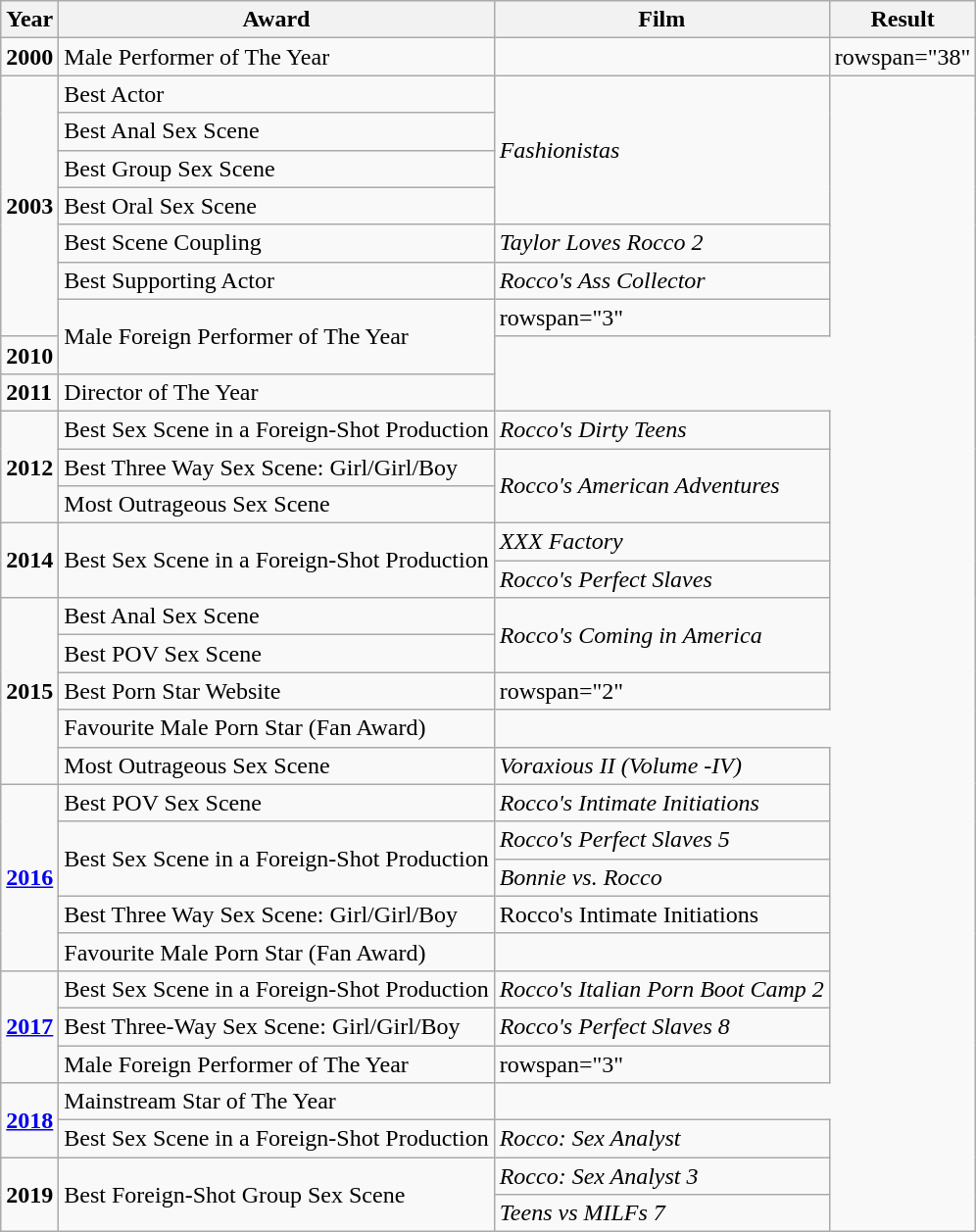<table Class="wikitable">
<tr>
<th>Year</th>
<th>Award</th>
<th>Film</th>
<th>Result</th>
</tr>
<tr>
<td><strong>2000</strong></td>
<td>Male Performer of The Year</td>
<td></td>
<td>rowspan="38" </td>
</tr>
<tr>
<td rowspan="8"><strong>2003</strong></td>
<td>Best Actor</td>
<td rowspan="5"><em>Fashionistas</em></td>
</tr>
<tr>
<td>Best Anal Sex Scene</td>
</tr>
<tr>
<td>Best Group Sex Scene</td>
</tr>
<tr>
<td>Best Oral Sex Scene</td>
</tr>
<tr>
<td rowspan="2">Best Scene Coupling</td>
</tr>
<tr>
<td><em>Taylor Loves Rocco 2</em></td>
</tr>
<tr>
<td>Best Supporting Actor</td>
<td><em>Rocco's Ass Collector</em></td>
</tr>
<tr>
<td rowspan="2">Male Foreign Performer of The Year</td>
<td>rowspan="3" </td>
</tr>
<tr>
<td><strong>2010</strong></td>
</tr>
<tr>
<td><strong>2011</strong></td>
<td>Director of The Year</td>
</tr>
<tr>
<td rowspan="3"><strong>2012</strong></td>
<td>Best Sex Scene in a Foreign-Shot Production</td>
<td><em>Rocco's Dirty Teens</em></td>
</tr>
<tr>
<td>Best Three Way Sex Scene: Girl/Girl/Boy</td>
<td rowspan="2"><em>Rocco's American Adventures</em></td>
</tr>
<tr>
<td>Most Outrageous Sex Scene</td>
</tr>
<tr>
<td rowspan="2"><strong>2014</strong></td>
<td rowspan="2">Best Sex Scene in a Foreign-Shot Production</td>
<td><em>XXX Factory</em></td>
</tr>
<tr>
<td><em>Rocco's Perfect Slaves</em></td>
</tr>
<tr>
<td rowspan="5"><strong>2015</strong></td>
<td>Best Anal Sex Scene</td>
<td rowspan="2"><em>Rocco's Coming in America</em></td>
</tr>
<tr>
<td>Best POV Sex Scene</td>
</tr>
<tr>
<td>Best Porn Star Website</td>
<td>rowspan="2" </td>
</tr>
<tr>
<td>Favourite Male Porn Star (Fan Award)</td>
</tr>
<tr>
<td>Most Outrageous Sex Scene</td>
<td><em>Voraxious II (Volume -IV)</em></td>
</tr>
<tr>
<td rowspan="5"><strong><a href='#'>2016</a></strong></td>
<td>Best POV Sex Scene</td>
<td><em>Rocco's Intimate Initiations</em></td>
</tr>
<tr>
<td rowspan="2">Best Sex Scene in a Foreign-Shot Production</td>
<td><em>Rocco's Perfect Slaves 5</em></td>
</tr>
<tr>
<td><em>Bonnie vs. Rocco</em></td>
</tr>
<tr>
<td>Best Three Way Sex Scene: Girl/Girl/Boy</td>
<td>Rocco's Intimate Initiations</td>
</tr>
<tr>
<td>Favourite Male Porn Star (Fan Award)</td>
<td></td>
</tr>
<tr>
<td rowspan="3"><strong><a href='#'>2017</a></strong></td>
<td>Best Sex Scene in a Foreign-Shot Production</td>
<td><em>Rocco's Italian Porn Boot Camp 2</em></td>
</tr>
<tr>
<td>Best Three-Way Sex Scene: Girl/Girl/Boy</td>
<td><em>Rocco's Perfect Slaves 8</em></td>
</tr>
<tr>
<td rowspan="2">Male Foreign Performer of The Year</td>
<td>rowspan="3" </td>
</tr>
<tr>
<td rowspan="3"><strong><a href='#'>2018</a></strong></td>
</tr>
<tr>
<td>Mainstream Star of The Year</td>
</tr>
<tr>
<td>Best Sex Scene in a Foreign-Shot Production</td>
<td><em>Rocco: Sex Analyst</em></td>
</tr>
<tr>
<td rowspan="2"><strong>2019</strong></td>
<td rowspan="2">Best Foreign-Shot Group Sex Scene</td>
<td><em>Rocco: Sex Analyst 3</em></td>
</tr>
<tr>
<td><em>Teens vs MILFs 7</em></td>
</tr>
</table>
